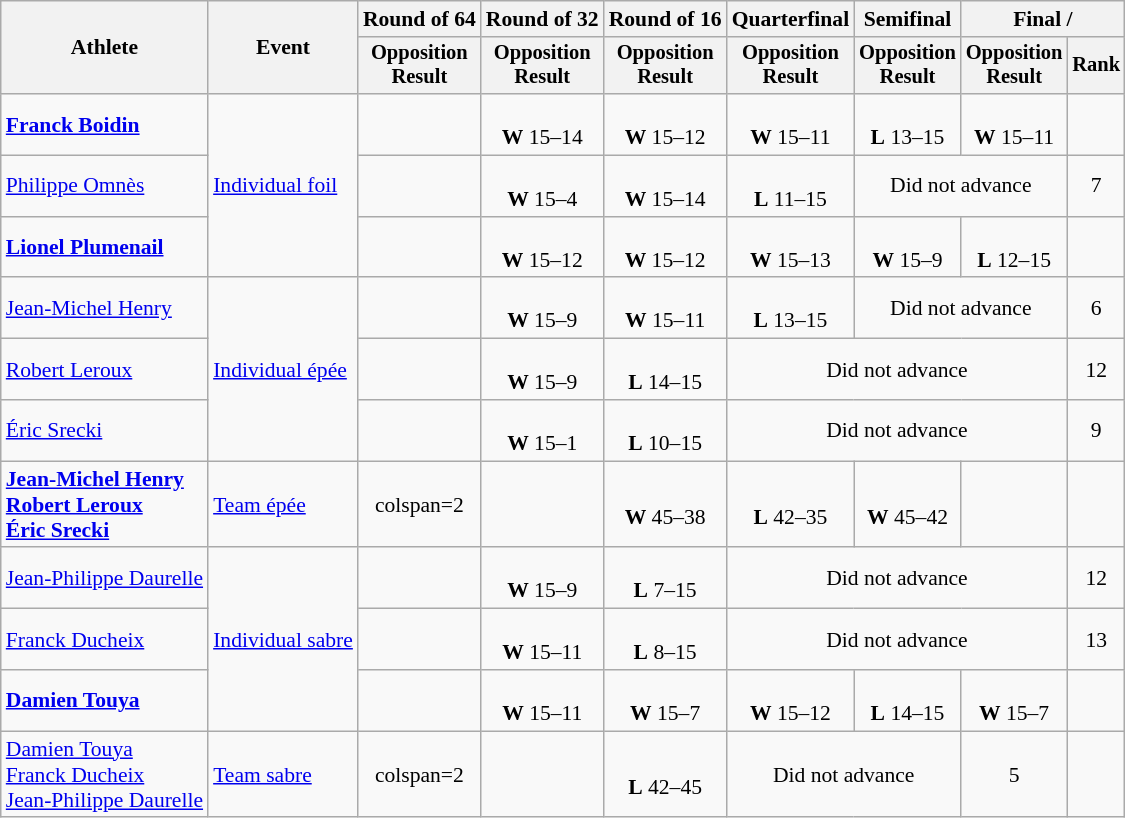<table class=wikitable style=font-size:90%;text-align:center>
<tr>
<th rowspan=2>Athlete</th>
<th rowspan=2>Event</th>
<th>Round of 64</th>
<th>Round of 32</th>
<th>Round of 16</th>
<th>Quarterfinal</th>
<th>Semifinal</th>
<th colspan=2>Final / </th>
</tr>
<tr style=font-size:95%>
<th>Opposition<br>Result</th>
<th>Opposition<br>Result</th>
<th>Opposition<br>Result</th>
<th>Opposition<br>Result</th>
<th>Opposition<br>Result</th>
<th>Opposition<br>Result</th>
<th>Rank</th>
</tr>
<tr>
<td align=left><strong><a href='#'>Franck Boidin</a></strong></td>
<td align=left rowspan=3><a href='#'>Individual foil</a></td>
<td></td>
<td><br><strong>W</strong> 15–14</td>
<td><br><strong>W</strong> 15–12</td>
<td><br><strong>W</strong> 15–11</td>
<td><br><strong>L</strong> 13–15</td>
<td><br><strong>W</strong> 15–11</td>
<td></td>
</tr>
<tr>
<td align=left><a href='#'>Philippe Omnès</a></td>
<td></td>
<td><br><strong>W</strong> 15–4</td>
<td><br><strong>W</strong> 15–14</td>
<td><br><strong>L</strong> 11–15</td>
<td colspan=2>Did not advance</td>
<td>7</td>
</tr>
<tr>
<td align=left><strong><a href='#'>Lionel Plumenail</a></strong></td>
<td></td>
<td><br><strong>W</strong> 15–12</td>
<td><br><strong>W</strong> 15–12</td>
<td><br><strong>W</strong> 15–13</td>
<td><br><strong>W</strong> 15–9</td>
<td><br><strong>L</strong> 12–15</td>
<td></td>
</tr>
<tr>
<td align=left><a href='#'>Jean-Michel Henry</a></td>
<td align=left rowspan=3><a href='#'>Individual épée</a></td>
<td></td>
<td><br><strong>W</strong> 15–9</td>
<td><br><strong>W</strong> 15–11</td>
<td><br><strong>L</strong> 13–15</td>
<td colspan=2>Did not advance</td>
<td>6</td>
</tr>
<tr>
<td align=left><a href='#'>Robert Leroux</a></td>
<td></td>
<td><br><strong>W</strong> 15–9</td>
<td><br><strong>L</strong> 14–15</td>
<td colspan=3>Did not advance</td>
<td>12</td>
</tr>
<tr>
<td align=left><a href='#'>Éric Srecki</a></td>
<td></td>
<td><br><strong>W</strong> 15–1</td>
<td><br><strong>L</strong> 10–15</td>
<td colspan=3>Did not advance</td>
<td>9</td>
</tr>
<tr>
<td align=left><strong><a href='#'>Jean-Michel Henry</a><br><a href='#'>Robert Leroux</a><br><a href='#'>Éric Srecki</a></strong></td>
<td align=left><a href='#'>Team épée</a></td>
<td>colspan=2 </td>
<td></td>
<td><br><strong>W</strong> 45–38</td>
<td><br><strong>L</strong> 42–35</td>
<td><br><strong>W</strong> 45–42</td>
<td></td>
</tr>
<tr>
<td align=left><a href='#'>Jean-Philippe Daurelle</a></td>
<td align=left rowspan=3><a href='#'>Individual sabre</a></td>
<td></td>
<td><br><strong>W</strong> 15–9</td>
<td><br><strong>L</strong> 7–15</td>
<td colspan=3>Did not advance</td>
<td>12</td>
</tr>
<tr>
<td align=left><a href='#'>Franck Ducheix</a></td>
<td></td>
<td><br><strong>W</strong> 15–11</td>
<td><br><strong>L</strong> 8–15</td>
<td colspan=3>Did not advance</td>
<td>13</td>
</tr>
<tr>
<td align=left><strong><a href='#'>Damien Touya</a></strong></td>
<td></td>
<td><br><strong>W</strong> 15–11</td>
<td><br><strong>W</strong> 15–7</td>
<td><br><strong>W</strong> 15–12</td>
<td><br><strong>L</strong> 14–15</td>
<td><br><strong>W</strong> 15–7</td>
<td></td>
</tr>
<tr>
<td align=left><a href='#'>Damien Touya</a><br><a href='#'>Franck Ducheix</a><br><a href='#'>Jean-Philippe Daurelle</a></td>
<td align=left><a href='#'>Team sabre</a></td>
<td>colspan=2 </td>
<td></td>
<td><br><strong>L</strong> 42–45</td>
<td colspan=2>Did not advance</td>
<td>5</td>
</tr>
</table>
